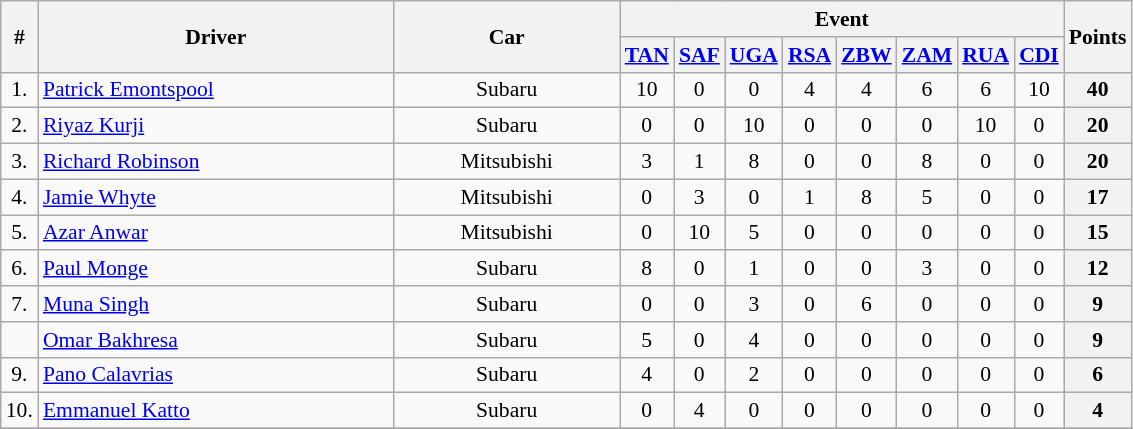<table class="wikitable" style="text-align:center; font-size:90%;">
<tr>
<th rowspan=2>#</th>
<th rowspan=2 style="width:16em">Driver</th>
<th rowspan=2 style="width:10em">Car</th>
<th colspan=8>Event</th>
<th rowspan=2>Points</th>
</tr>
<tr valign="top">
<th><a href='#'>TAN</a><br></th>
<th><a href='#'>SAF</a><br></th>
<th><a href='#'>UGA</a><br></th>
<th><a href='#'>RSA</a><br></th>
<th><a href='#'>ZBW</a><br></th>
<th><a href='#'>ZAM</a><br></th>
<th><a href='#'>RUA</a><br></th>
<th><a href='#'>CDI</a><br></th>
</tr>
<tr>
<td>1.</td>
<td align="left"> <a href='#'>Patrick Emontspool</a></td>
<td>Subaru</td>
<td>10</td>
<td>0</td>
<td>0</td>
<td>4</td>
<td>4</td>
<td>6</td>
<td>6</td>
<td>10</td>
<th>40</th>
</tr>
<tr>
<td>2.</td>
<td align="left"> <a href='#'>Riyaz Kurji</a></td>
<td>Subaru</td>
<td>0</td>
<td>0</td>
<td>10</td>
<td>0</td>
<td>0</td>
<td>0</td>
<td>10</td>
<td>0</td>
<th>20</th>
</tr>
<tr>
<td>3.</td>
<td align="left"> <a href='#'>Richard Robinson</a></td>
<td>Mitsubishi</td>
<td>3</td>
<td>1</td>
<td>8</td>
<td>0</td>
<td>0</td>
<td>8</td>
<td>0</td>
<td>0</td>
<th>20</th>
</tr>
<tr>
<td>4.</td>
<td align="left"> <a href='#'>Jamie Whyte</a></td>
<td>Mitsubishi</td>
<td>0</td>
<td>3</td>
<td>0</td>
<td>1</td>
<td>8</td>
<td>5</td>
<td>0</td>
<td>0</td>
<th>17</th>
</tr>
<tr>
<td>5.</td>
<td align="left"> <a href='#'>Azar Anwar</a></td>
<td>Mitsubishi</td>
<td>0</td>
<td>10</td>
<td>5</td>
<td>0</td>
<td>0</td>
<td>0</td>
<td>0</td>
<td>0</td>
<th>15</th>
</tr>
<tr>
<td>6.</td>
<td align="left"> <a href='#'>Paul Monge</a></td>
<td>Subaru</td>
<td>8</td>
<td>0</td>
<td>1</td>
<td>0</td>
<td>0</td>
<td>3</td>
<td>0</td>
<td>0</td>
<th>12</th>
</tr>
<tr>
<td>7.</td>
<td align="left"> <a href='#'>Muna Singh</a></td>
<td>Subaru</td>
<td>0</td>
<td>0</td>
<td>3</td>
<td>0</td>
<td>6</td>
<td>0</td>
<td>0</td>
<td>0</td>
<th>9</th>
</tr>
<tr>
<td></td>
<td align="left"> <a href='#'>Omar Bakhresa</a></td>
<td>Subaru</td>
<td>5</td>
<td>0</td>
<td>4</td>
<td>0</td>
<td>0</td>
<td>0</td>
<td>0</td>
<td>0</td>
<th>9</th>
</tr>
<tr>
<td>9.</td>
<td align="left"> <a href='#'>Pano Calavrias</a></td>
<td>Subaru</td>
<td>4</td>
<td>0</td>
<td>2</td>
<td>0</td>
<td>0</td>
<td>0</td>
<td>0</td>
<td>0</td>
<th>6</th>
</tr>
<tr>
<td>10.</td>
<td align="left"> <a href='#'>Emmanuel Katto</a></td>
<td>Subaru</td>
<td>0</td>
<td>4</td>
<td>0</td>
<td>0</td>
<td>0</td>
<td>0</td>
<td>0</td>
<td>0</td>
<th>4</th>
</tr>
<tr>
</tr>
</table>
